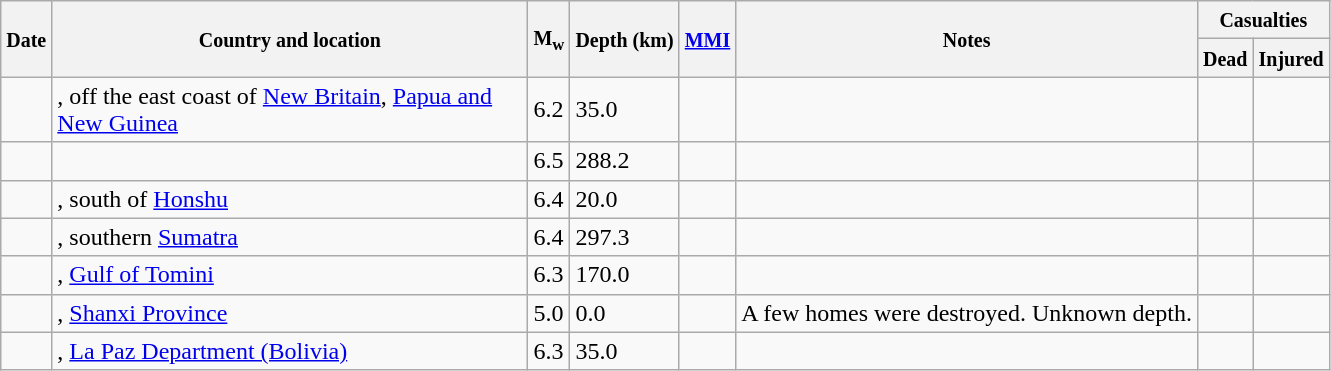<table class="wikitable sortable sort-under" style="border:1px black; margin-left:1em;">
<tr>
<th rowspan="2"><small>Date</small></th>
<th rowspan="2" style="width: 310px"><small>Country and location</small></th>
<th rowspan="2"><small>M<sub>w</sub></small></th>
<th rowspan="2"><small>Depth (km)</small></th>
<th rowspan="2"><small><a href='#'>MMI</a></small></th>
<th rowspan="2" class="unsortable"><small>Notes</small></th>
<th colspan="2"><small>Casualties</small></th>
</tr>
<tr>
<th><small>Dead</small></th>
<th><small>Injured</small></th>
</tr>
<tr>
<td></td>
<td>, off the east coast of <a href='#'>New Britain</a>, <a href='#'>Papua and New Guinea</a></td>
<td>6.2</td>
<td>35.0</td>
<td></td>
<td></td>
<td></td>
<td></td>
</tr>
<tr>
<td></td>
<td></td>
<td>6.5</td>
<td>288.2</td>
<td></td>
<td></td>
<td></td>
<td></td>
</tr>
<tr>
<td></td>
<td>, south of <a href='#'>Honshu</a></td>
<td>6.4</td>
<td>20.0</td>
<td></td>
<td></td>
<td></td>
<td></td>
</tr>
<tr>
<td></td>
<td>, southern <a href='#'>Sumatra</a></td>
<td>6.4</td>
<td>297.3</td>
<td></td>
<td></td>
<td></td>
<td></td>
</tr>
<tr>
<td></td>
<td>, <a href='#'>Gulf of Tomini</a></td>
<td>6.3</td>
<td>170.0</td>
<td></td>
<td></td>
<td></td>
<td></td>
</tr>
<tr>
<td></td>
<td>, <a href='#'>Shanxi Province</a></td>
<td>5.0</td>
<td>0.0</td>
<td></td>
<td>A few homes were destroyed. Unknown depth.</td>
<td></td>
<td></td>
</tr>
<tr>
<td></td>
<td>, <a href='#'>La Paz Department (Bolivia)</a></td>
<td>6.3</td>
<td>35.0</td>
<td></td>
<td></td>
<td></td>
<td></td>
</tr>
</table>
